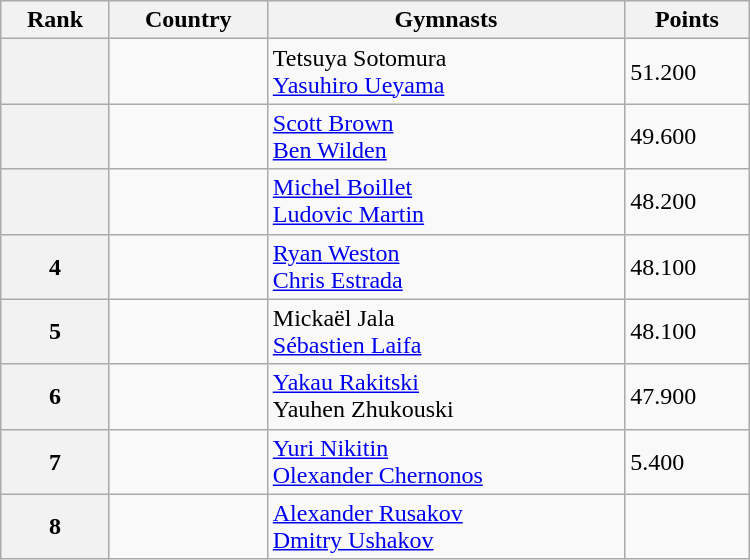<table class="wikitable" width=500>
<tr bgcolor="#efefef">
<th>Rank</th>
<th>Country</th>
<th>Gymnasts</th>
<th>Points</th>
</tr>
<tr>
<th></th>
<td></td>
<td>Tetsuya Sotomura <br> <a href='#'>Yasuhiro Ueyama</a></td>
<td>51.200</td>
</tr>
<tr>
<th></th>
<td></td>
<td><a href='#'>Scott Brown</a> <br> <a href='#'>Ben Wilden</a></td>
<td>49.600</td>
</tr>
<tr>
<th></th>
<td></td>
<td><a href='#'>Michel Boillet</a> <br> <a href='#'>Ludovic Martin</a></td>
<td>48.200</td>
</tr>
<tr>
<th>4</th>
<td></td>
<td><a href='#'>Ryan Weston</a> <br> <a href='#'>Chris Estrada</a></td>
<td>48.100</td>
</tr>
<tr>
<th>5</th>
<td></td>
<td>Mickaël Jala <br> <a href='#'>Sébastien Laifa</a></td>
<td>48.100</td>
</tr>
<tr>
<th>6</th>
<td></td>
<td><a href='#'>Yakau Rakitski</a> <br> Yauhen Zhukouski</td>
<td>47.900</td>
</tr>
<tr>
<th>7</th>
<td></td>
<td><a href='#'>Yuri Nikitin</a> <br> <a href='#'>Olexander Chernonos</a></td>
<td>5.400</td>
</tr>
<tr>
<th>8</th>
<td></td>
<td><a href='#'>Alexander Rusakov</a> <br> <a href='#'>Dmitry Ushakov</a></td>
<td></td>
</tr>
</table>
